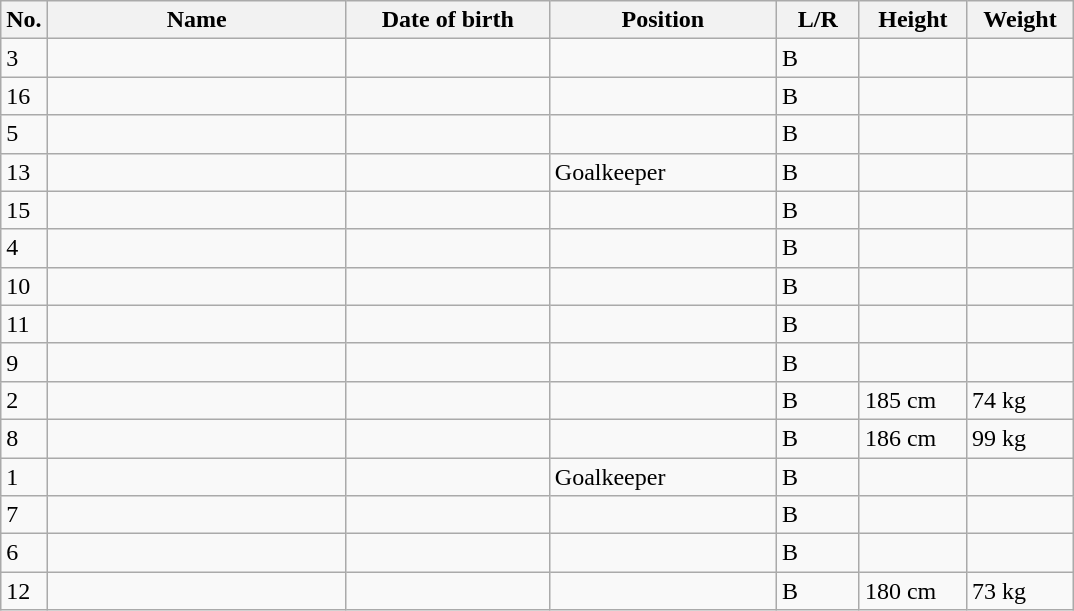<table class="wikitable sortable" style=font-size:100%; text-align:center;>
<tr>
<th>No.</th>
<th style=width:12em>Name</th>
<th style=width:8em>Date of birth</th>
<th style=width:9em>Position</th>
<th style=width:3em>L/R</th>
<th style=width:4em>Height</th>
<th style=width:4em>Weight</th>
</tr>
<tr>
<td>3</td>
<td align=left></td>
<td align=right></td>
<td></td>
<td>B</td>
<td></td>
<td></td>
</tr>
<tr>
<td>16</td>
<td align=left></td>
<td align=right></td>
<td></td>
<td>B</td>
<td></td>
<td></td>
</tr>
<tr>
<td>5</td>
<td align=left></td>
<td align=right></td>
<td></td>
<td>B</td>
<td></td>
<td></td>
</tr>
<tr>
<td>13</td>
<td align=left></td>
<td align=right></td>
<td>Goalkeeper</td>
<td>B</td>
<td></td>
<td></td>
</tr>
<tr>
<td>15</td>
<td align=left></td>
<td align=right></td>
<td></td>
<td>B</td>
<td></td>
<td></td>
</tr>
<tr>
<td>4</td>
<td align=left></td>
<td align=right></td>
<td></td>
<td>B</td>
<td></td>
<td></td>
</tr>
<tr>
<td>10</td>
<td align=left></td>
<td align=right></td>
<td></td>
<td>B</td>
<td></td>
<td></td>
</tr>
<tr>
<td>11</td>
<td align=left></td>
<td align=right></td>
<td></td>
<td>B</td>
<td></td>
<td></td>
</tr>
<tr>
<td>9</td>
<td align=left></td>
<td align=right></td>
<td></td>
<td>B</td>
<td></td>
<td></td>
</tr>
<tr>
<td>2</td>
<td align=left></td>
<td align=right></td>
<td></td>
<td>B</td>
<td>185 cm</td>
<td>74 kg</td>
</tr>
<tr>
<td>8</td>
<td align=left></td>
<td align=right></td>
<td></td>
<td>B</td>
<td>186 cm</td>
<td>99 kg</td>
</tr>
<tr>
<td>1</td>
<td align=left></td>
<td align=right></td>
<td>Goalkeeper</td>
<td>B</td>
<td></td>
<td></td>
</tr>
<tr>
<td>7</td>
<td align=left></td>
<td align=right></td>
<td></td>
<td>B</td>
<td></td>
<td></td>
</tr>
<tr>
<td>6</td>
<td align=left></td>
<td align=right></td>
<td></td>
<td>B</td>
<td></td>
<td></td>
</tr>
<tr>
<td>12</td>
<td align=left></td>
<td align=right></td>
<td></td>
<td>B</td>
<td>180 cm</td>
<td>73 kg</td>
</tr>
</table>
